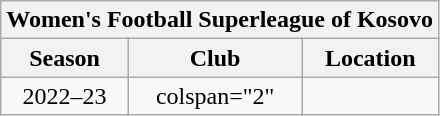<table class="wikitable" style="text-align: center;">
<tr>
<th colspan="3">Women's Football Superleague of Kosovo</th>
</tr>
<tr>
<th>Season</th>
<th>Club</th>
<th>Location</th>
</tr>
<tr>
<td>2022–23</td>
<td>colspan="2" </td>
</tr>
</table>
